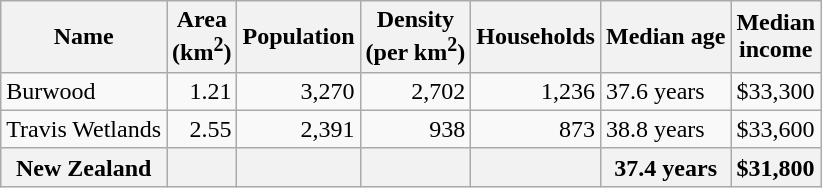<table class="wikitable">
<tr>
<th>Name</th>
<th>Area<br>(km<sup>2</sup>)</th>
<th>Population</th>
<th>Density<br>(per km<sup>2</sup>)</th>
<th>Households</th>
<th>Median age</th>
<th>Median<br>income</th>
</tr>
<tr>
<td>Burwood</td>
<td style="text-align:right;">1.21</td>
<td style="text-align:right;">3,270</td>
<td style="text-align:right;">2,702</td>
<td style="text-align:right;">1,236</td>
<td>37.6 years</td>
<td>$33,300</td>
</tr>
<tr>
<td>Travis Wetlands</td>
<td style="text-align:right;">2.55</td>
<td style="text-align:right;">2,391</td>
<td style="text-align:right;">938</td>
<td style="text-align:right;">873</td>
<td>38.8 years</td>
<td>$33,600</td>
</tr>
<tr>
<th>New Zealand</th>
<th></th>
<th></th>
<th></th>
<th></th>
<th>37.4 years</th>
<th style="text-align:left;">$31,800</th>
</tr>
</table>
